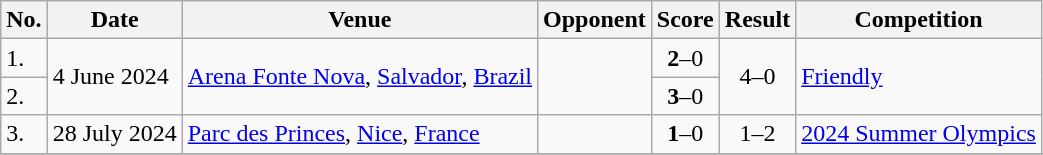<table class="wikitable">
<tr>
<th>No.</th>
<th>Date</th>
<th>Venue</th>
<th>Opponent</th>
<th>Score</th>
<th>Result</th>
<th>Competition</th>
</tr>
<tr>
<td>1.</td>
<td rowspan=2>4 June 2024</td>
<td rowspan=2><a href='#'>Arena Fonte Nova</a>, <a href='#'>Salvador</a>, <a href='#'>Brazil</a></td>
<td rowspan=2></td>
<td align=center><strong>2</strong>–0</td>
<td rowspan=2 align=center>4–0</td>
<td rowspan=2><a href='#'>Friendly</a></td>
</tr>
<tr>
<td>2.</td>
<td align=center><strong>3</strong>–0</td>
</tr>
<tr>
<td>3.</td>
<td>28 July 2024</td>
<td><a href='#'>Parc des Princes</a>, <a href='#'>Nice</a>, <a href='#'>France</a></td>
<td></td>
<td align=center><strong>1</strong>–0</td>
<td align=center>1–2</td>
<td><a href='#'>2024 Summer Olympics</a></td>
</tr>
<tr>
</tr>
</table>
